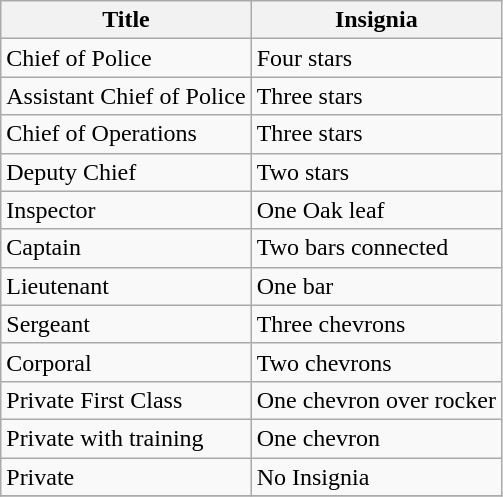<table class="wikitable">
<tr>
<th>Title</th>
<th>Insignia</th>
</tr>
<tr>
<td>Chief of Police</td>
<td>Four stars</td>
</tr>
<tr>
<td>Assistant Chief of Police</td>
<td>Three stars</td>
</tr>
<tr>
<td>Chief of Operations</td>
<td>Three stars</td>
</tr>
<tr>
<td>Deputy Chief</td>
<td>Two stars</td>
</tr>
<tr>
<td>Inspector</td>
<td>One Oak leaf</td>
</tr>
<tr>
<td>Captain</td>
<td>Two bars connected</td>
</tr>
<tr>
<td>Lieutenant</td>
<td>One bar</td>
</tr>
<tr>
<td>Sergeant</td>
<td>Three chevrons</td>
</tr>
<tr>
<td>Corporal</td>
<td>Two chevrons</td>
</tr>
<tr>
<td>Private First Class</td>
<td>One chevron over rocker</td>
</tr>
<tr>
<td>Private with training</td>
<td>One chevron</td>
</tr>
<tr Senior Private>
<td>Private</td>
<td>No Insignia</td>
</tr>
<tr>
</tr>
</table>
